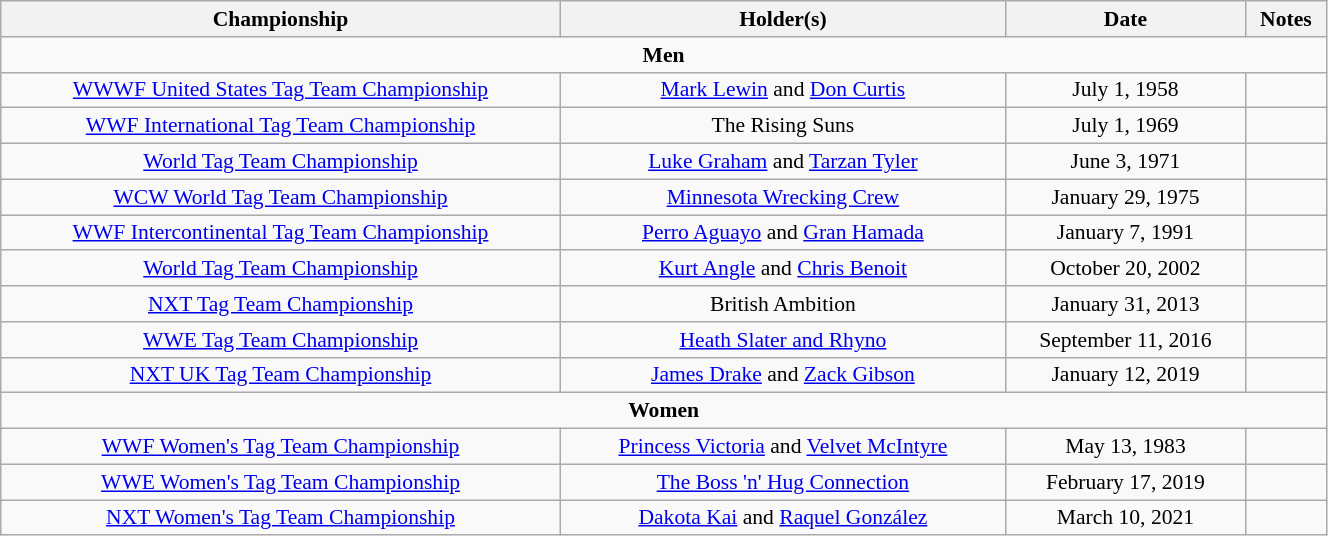<table class="sortable wikitable" style="font-size:90%; text-align:center; width:70%;">
<tr>
<th>Championship</th>
<th>Holder(s)</th>
<th>Date</th>
<th>Notes</th>
</tr>
<tr>
<td colspan=4 align=center><strong>Men</strong></td>
</tr>
<tr>
<td><a href='#'>WWWF United States Tag Team Championship</a></td>
<td><a href='#'>Mark Lewin</a> and <a href='#'>Don Curtis</a></td>
<td>July 1, 1958</td>
<td align=left></td>
</tr>
<tr>
<td><a href='#'>WWF International Tag Team Championship</a></td>
<td>The Rising Suns<br></td>
<td>July 1, 1969</td>
<td align=left></td>
</tr>
<tr>
<td><a href='#'>World Tag Team Championship</a><br></td>
<td><a href='#'>Luke Graham</a> and <a href='#'>Tarzan Tyler</a></td>
<td>June 3, 1971</td>
<td align=left></td>
</tr>
<tr>
<td><a href='#'>WCW World Tag Team Championship</a></td>
<td><a href='#'>Minnesota Wrecking Crew</a><br></td>
<td>January 29, 1975</td>
<td align=left></td>
</tr>
<tr>
<td><a href='#'>WWF Intercontinental Tag Team Championship</a></td>
<td><a href='#'>Perro Aguayo</a> and <a href='#'>Gran Hamada</a></td>
<td>January 7, 1991</td>
<td align=left></td>
</tr>
<tr>
<td><a href='#'>World Tag Team Championship</a><br></td>
<td><a href='#'>Kurt Angle</a> and <a href='#'>Chris Benoit</a></td>
<td>October 20, 2002</td>
<td align=left></td>
</tr>
<tr>
<td><a href='#'>NXT Tag Team Championship</a></td>
<td>British Ambition<br></td>
<td>January 31, 2013</td>
<td align=left></td>
</tr>
<tr>
<td><a href='#'>WWE Tag Team Championship</a></td>
<td><a href='#'>Heath Slater and Rhyno</a></td>
<td>September 11, 2016</td>
<td align=left></td>
</tr>
<tr>
<td><a href='#'>NXT UK Tag Team Championship</a></td>
<td><a href='#'>James Drake</a> and <a href='#'>Zack Gibson</a></td>
<td>January 12, 2019</td>
<td></td>
</tr>
<tr>
<td colspan=4 align=center><strong>Women</strong></td>
</tr>
<tr>
<td><a href='#'>WWF Women's Tag Team Championship</a></td>
<td><a href='#'>Princess Victoria</a> and <a href='#'>Velvet McIntyre</a></td>
<td>May 13, 1983</td>
<td align=left></td>
</tr>
<tr>
<td><a href='#'>WWE Women's Tag Team Championship</a></td>
<td><a href='#'>The Boss 'n' Hug Connection</a><br></td>
<td>February 17, 2019</td>
<td></td>
</tr>
<tr>
<td><a href='#'>NXT Women's Tag Team Championship</a></td>
<td><a href='#'>Dakota Kai</a> and <a href='#'>Raquel González</a></td>
<td>March 10, 2021</td>
<td></td>
</tr>
</table>
